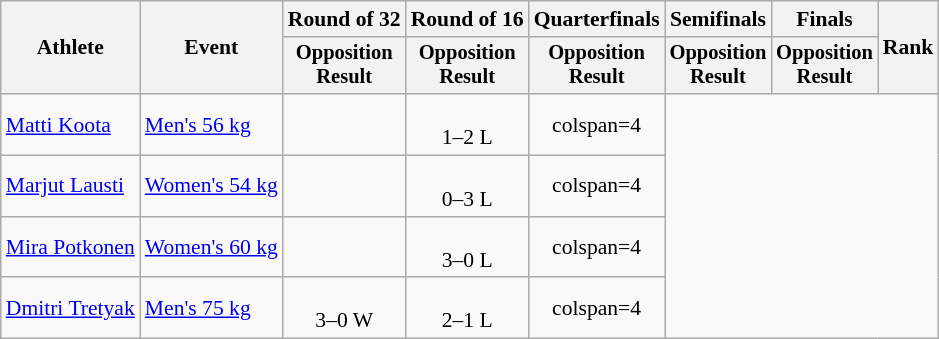<table class="wikitable" style="font-size:90%">
<tr>
<th rowspan="2">Athlete</th>
<th rowspan="2">Event</th>
<th>Round of 32</th>
<th>Round of 16</th>
<th>Quarterfinals</th>
<th>Semifinals</th>
<th>Finals</th>
<th rowspan="2">Rank</th>
</tr>
<tr style="font-size:95%">
<th>Opposition<br>Result</th>
<th>Opposition<br>Result</th>
<th>Opposition<br>Result</th>
<th>Opposition<br>Result</th>
<th>Opposition<br>Result</th>
</tr>
<tr align=center>
<td align=left><a href='#'>Matti Koota</a></td>
<td align=left><a href='#'>Men's 56 kg</a></td>
<td></td>
<td><br>1–2 L </td>
<td>colspan=4 </td>
</tr>
<tr align=center>
<td align=left><a href='#'>Marjut Lausti</a></td>
<td align=left><a href='#'>Women's 54 kg</a></td>
<td></td>
<td><br>0–3 L </td>
<td>colspan=4 </td>
</tr>
<tr align=center>
<td align=left><a href='#'>Mira Potkonen</a></td>
<td align=left><a href='#'>Women's 60 kg</a></td>
<td></td>
<td><br>3–0 L </td>
<td>colspan=4 </td>
</tr>
<tr align=center>
<td align=left><a href='#'>Dmitri Tretyak</a></td>
<td align=left><a href='#'>Men's 75 kg</a></td>
<td><br>3–0 W </td>
<td><br>2–1 L </td>
<td>colspan=4 </td>
</tr>
</table>
